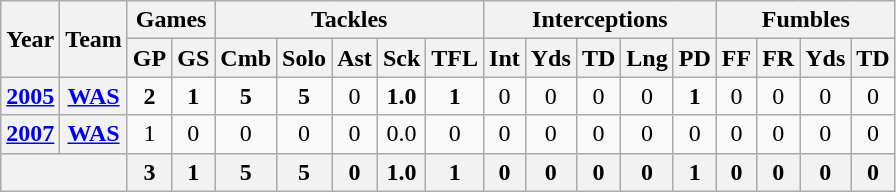<table class="wikitable" style="text-align:center">
<tr>
<th rowspan="2">Year</th>
<th rowspan="2">Team</th>
<th colspan="2">Games</th>
<th colspan="5">Tackles</th>
<th colspan="5">Interceptions</th>
<th colspan="4">Fumbles</th>
</tr>
<tr>
<th>GP</th>
<th>GS</th>
<th>Cmb</th>
<th>Solo</th>
<th>Ast</th>
<th>Sck</th>
<th>TFL</th>
<th>Int</th>
<th>Yds</th>
<th>TD</th>
<th>Lng</th>
<th>PD</th>
<th>FF</th>
<th>FR</th>
<th>Yds</th>
<th>TD</th>
</tr>
<tr>
<th><a href='#'>2005</a></th>
<th><a href='#'>WAS</a></th>
<td><strong>2</strong></td>
<td><strong>1</strong></td>
<td><strong>5</strong></td>
<td><strong>5</strong></td>
<td>0</td>
<td><strong>1.0</strong></td>
<td><strong>1</strong></td>
<td>0</td>
<td>0</td>
<td>0</td>
<td>0</td>
<td><strong>1</strong></td>
<td>0</td>
<td>0</td>
<td>0</td>
<td>0</td>
</tr>
<tr>
<th><a href='#'>2007</a></th>
<th><a href='#'>WAS</a></th>
<td>1</td>
<td>0</td>
<td>0</td>
<td>0</td>
<td>0</td>
<td>0.0</td>
<td>0</td>
<td>0</td>
<td>0</td>
<td>0</td>
<td>0</td>
<td>0</td>
<td>0</td>
<td>0</td>
<td>0</td>
<td>0</td>
</tr>
<tr>
<th colspan="2"></th>
<th>3</th>
<th>1</th>
<th>5</th>
<th>5</th>
<th>0</th>
<th>1.0</th>
<th>1</th>
<th>0</th>
<th>0</th>
<th>0</th>
<th>0</th>
<th>1</th>
<th>0</th>
<th>0</th>
<th>0</th>
<th>0</th>
</tr>
</table>
